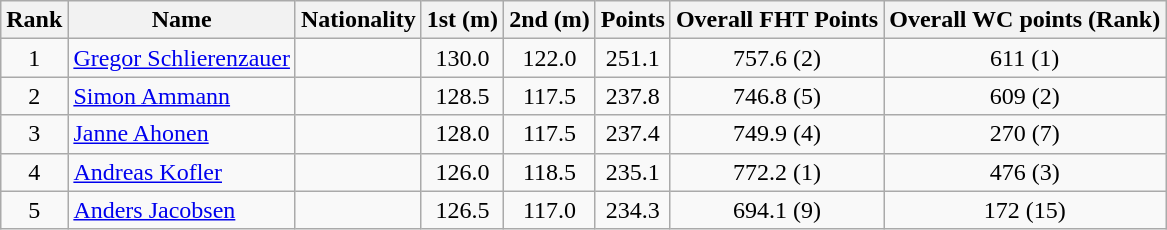<table class="wikitable">
<tr>
<th align=Center>Rank</th>
<th>Name</th>
<th>Nationality</th>
<th align=Center>1st (m)</th>
<th>2nd (m)</th>
<th>Points</th>
<th>Overall FHT Points</th>
<th>Overall WC points (Rank)</th>
</tr>
<tr>
<td align=center>1</td>
<td align=left><a href='#'>Gregor Schlierenzauer</a></td>
<td align=left></td>
<td align=center>130.0</td>
<td align=center>122.0</td>
<td align=center>251.1</td>
<td align=center>757.6 (2)</td>
<td align=center>611 (1)</td>
</tr>
<tr>
<td align=center>2</td>
<td align=left><a href='#'>Simon Ammann</a></td>
<td align=left></td>
<td align=center>128.5</td>
<td align=center>117.5</td>
<td align=center>237.8</td>
<td align=center>746.8 (5)</td>
<td align=center>609 (2)</td>
</tr>
<tr>
<td align=center>3</td>
<td align=left><a href='#'>Janne Ahonen</a></td>
<td align=left></td>
<td align=center>128.0</td>
<td align=center>117.5</td>
<td align=center>237.4</td>
<td align=center>749.9 (4)</td>
<td align=center>270 (7)</td>
</tr>
<tr>
<td align=center>4</td>
<td align=left><a href='#'>Andreas Kofler</a></td>
<td align=left></td>
<td align=center>126.0</td>
<td align=center>118.5</td>
<td align=center>235.1</td>
<td align=center>772.2 (1)</td>
<td align=center>476 (3)</td>
</tr>
<tr>
<td align=center>5</td>
<td align=left><a href='#'>Anders Jacobsen</a></td>
<td align=left></td>
<td align=center>126.5</td>
<td align=center>117.0</td>
<td align=center>234.3</td>
<td align=center>694.1 (9)</td>
<td align=center>172 (15)</td>
</tr>
</table>
